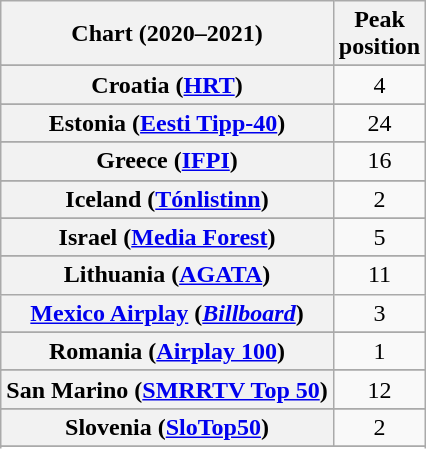<table class="wikitable sortable plainrowheaders" style="text-align:center">
<tr>
<th scope="col">Chart (2020–2021)</th>
<th scope="col">Peak<br>position</th>
</tr>
<tr>
</tr>
<tr>
</tr>
<tr>
</tr>
<tr>
</tr>
<tr>
</tr>
<tr>
</tr>
<tr>
</tr>
<tr>
</tr>
<tr>
</tr>
<tr>
<th scope="row">Croatia (<a href='#'>HRT</a>)</th>
<td>4</td>
</tr>
<tr>
</tr>
<tr>
</tr>
<tr>
</tr>
<tr>
<th scope="row">Estonia (<a href='#'>Eesti Tipp-40</a>)</th>
<td>24</td>
</tr>
<tr>
</tr>
<tr>
</tr>
<tr>
</tr>
<tr>
</tr>
<tr>
<th scope="row">Greece (<a href='#'>IFPI</a>)</th>
<td>16</td>
</tr>
<tr>
</tr>
<tr>
</tr>
<tr>
</tr>
<tr>
</tr>
<tr>
<th scope="row">Iceland (<a href='#'>Tónlistinn</a>)</th>
<td>2</td>
</tr>
<tr>
</tr>
<tr>
<th scope="row">Israel (<a href='#'>Media Forest</a>)</th>
<td>5</td>
</tr>
<tr>
</tr>
<tr>
<th scope="row">Lithuania (<a href='#'>AGATA</a>)</th>
<td>11</td>
</tr>
<tr>
<th scope="row"><a href='#'>Mexico Airplay</a> (<em><a href='#'>Billboard</a></em>)</th>
<td>3</td>
</tr>
<tr>
</tr>
<tr>
</tr>
<tr>
</tr>
<tr>
</tr>
<tr>
</tr>
<tr>
</tr>
<tr>
</tr>
<tr>
<th scope="row">Romania (<a href='#'>Airplay 100</a>)</th>
<td>1</td>
</tr>
<tr>
</tr>
<tr>
<th scope="row">San Marino (<a href='#'>SMRRTV Top 50</a>)</th>
<td>12</td>
</tr>
<tr>
</tr>
<tr>
</tr>
<tr>
</tr>
<tr>
<th scope="row">Slovenia (<a href='#'>SloTop50</a>)</th>
<td>2</td>
</tr>
<tr>
</tr>
<tr>
</tr>
<tr>
</tr>
<tr>
</tr>
<tr>
</tr>
<tr>
</tr>
<tr>
</tr>
<tr>
</tr>
</table>
